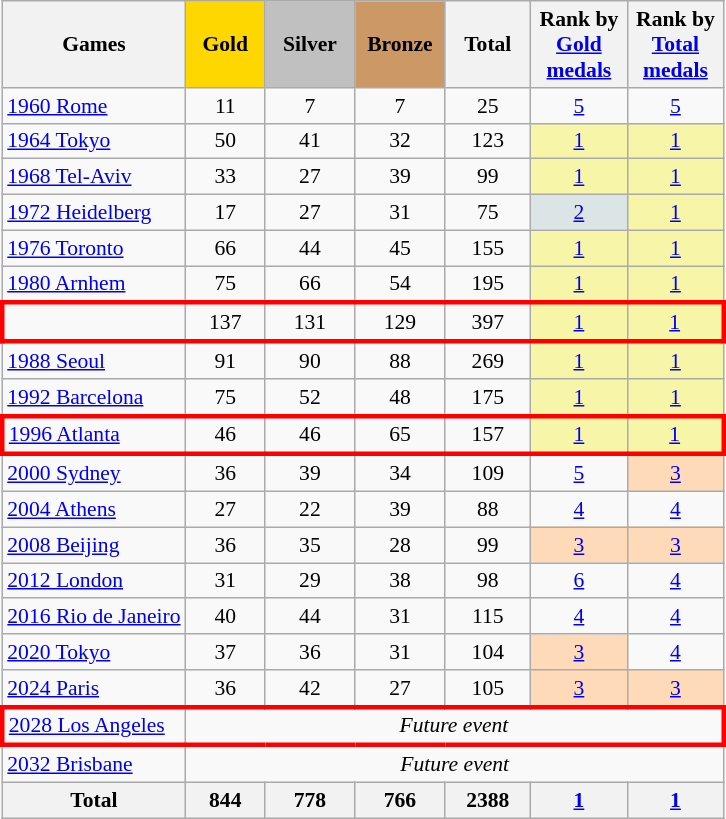<table class="wikitable" style="text-align:center; font-size:90%;">
<tr>
<th>Games</th>
<td style="background:gold; width:3.2em; font-weight:bold;">Gold</td>
<td style="background:silver; width:3.7em; font-weight:bold;">Silver</td>
<td style="background:#c96; width:3.7em; font-weight:bold;">Bronze</td>
<th style="width:3.5em; font-weight:bold;">Total</th>
<th style="width:4em; font-weight:bold;">Rank by <a href='#'>Gold medals</a></th>
<th style="width:4em; font-weight:bold;">Rank by <a href='#'>Total medals</a></th>
</tr>
<tr>
<td align=left> <a href='#'>1960 Rome</a></td>
<td>11</td>
<td>7</td>
<td>7</td>
<td>25</td>
<td><a href='#'>5</a></td>
<td><a href='#'>5</a></td>
</tr>
<tr>
<td align=left> <a href='#'>1964 Tokyo</a></td>
<td>50</td>
<td>41</td>
<td>32</td>
<td>123</td>
<td style="background:#f7f6a8;"><a href='#'>1</a></td>
<td style="background:#f7f6a8;"><a href='#'>1</a></td>
</tr>
<tr>
<td align=left> <a href='#'>1968 Tel-Aviv</a></td>
<td>33</td>
<td>27</td>
<td>39</td>
<td>99</td>
<td style="background:#f7f6a8;"><a href='#'>1</a></td>
<td style="background:#f7f6a8;"><a href='#'>1</a></td>
</tr>
<tr>
<td align=left> <a href='#'>1972 Heidelberg</a></td>
<td>17</td>
<td>27</td>
<td>31</td>
<td>75</td>
<td style="background:#dce5e5;"><a href='#'>2</a></td>
<td style="background:#f7f6a8;"><a href='#'>1</a></td>
</tr>
<tr>
<td align=left> <a href='#'>1976 Toronto</a></td>
<td>66</td>
<td>44</td>
<td>45</td>
<td>155</td>
<td style="background:#f7f6a8;"><a href='#'>1</a></td>
<td style="background:#f7f6a8;"><a href='#'>1</a></td>
</tr>
<tr>
<td align=left> <a href='#'>1980 Arnhem</a></td>
<td>75</td>
<td>66</td>
<td>54</td>
<td>195</td>
<td style="background:#f7f6a8;"><a href='#'>1</a></td>
<td style="background:#f7f6a8;"><a href='#'>1</a></td>
</tr>
<tr style="border: 3px solid red">
<td align=left> <br></td>
<td>137</td>
<td>131</td>
<td>129</td>
<td>397</td>
<td style="background:#f7f6a8;"><a href='#'>1</a></td>
<td style="background:#f7f6a8;"><a href='#'>1</a></td>
</tr>
<tr>
<td align=left> <a href='#'>1988 Seoul</a></td>
<td>91</td>
<td>90</td>
<td>88</td>
<td>269</td>
<td style="background:#f7f6a8;"><a href='#'>1</a></td>
<td style="background:#f7f6a8;"><a href='#'>1</a></td>
</tr>
<tr>
<td align=left> <a href='#'>1992 Barcelona</a></td>
<td>75</td>
<td>52</td>
<td>48</td>
<td>175</td>
<td style="background:#f7f6a8;"><a href='#'>1</a></td>
<td style="background:#f7f6a8;"><a href='#'>1</a></td>
</tr>
<tr style="border: 3px solid red">
<td align=left> <a href='#'>1996 Atlanta</a></td>
<td>46</td>
<td>46</td>
<td>65</td>
<td>157</td>
<td style="background:#f7f6a8;"><a href='#'>1</a></td>
<td style="background:#f7f6a8;"><a href='#'>1</a></td>
</tr>
<tr>
<td align=left> <a href='#'>2000 Sydney</a></td>
<td>36</td>
<td>39</td>
<td>34</td>
<td>109</td>
<td><a href='#'>5</a></td>
<td style="background:#ffdab9;"><a href='#'>3</a></td>
</tr>
<tr>
<td align=left> <a href='#'>2004 Athens</a></td>
<td>27</td>
<td>22</td>
<td>39</td>
<td>88</td>
<td><a href='#'>4</a></td>
<td><a href='#'>4</a></td>
</tr>
<tr>
<td align=left> <a href='#'>2008 Beijing</a></td>
<td>36</td>
<td>35</td>
<td>28</td>
<td>99</td>
<td style="background:#ffdab9;"><a href='#'>3</a></td>
<td style="background:#ffdab9;"><a href='#'>3</a></td>
</tr>
<tr>
<td align=left> <a href='#'>2012 London</a></td>
<td>31</td>
<td>29</td>
<td>38</td>
<td>98</td>
<td><a href='#'>6</a></td>
<td><a href='#'>4</a></td>
</tr>
<tr>
<td align=left> <a href='#'>2016 Rio de Janeiro</a></td>
<td>40</td>
<td>44</td>
<td>31</td>
<td>115</td>
<td><a href='#'>4</a></td>
<td><a href='#'>4</a></td>
</tr>
<tr>
<td align=left> <a href='#'>2020 Tokyo</a></td>
<td>37</td>
<td>36</td>
<td>31</td>
<td>104</td>
<td style="background:#ffdab9;"><a href='#'>3</a></td>
<td><a href='#'>4</a></td>
</tr>
<tr>
<td align=left> <a href='#'>2024 Paris</a></td>
<td>36</td>
<td>42</td>
<td>27</td>
<td>105</td>
<td style="background:#ffdab9;"><a href='#'>3</a></td>
<td style="background:#ffdab9;"><a href='#'>3</a></td>
</tr>
<tr style="border: 3px solid red">
<td align=left> <a href='#'>2028 Los Angeles</a></td>
<td colspan=6; rowspan=1><em>Future event</em></td>
</tr>
<tr>
<td align=left> <a href='#'>2032 Brisbane</a></td>
<td colspan=6; rowspan=1><em>Future event</em></td>
</tr>
<tr>
<th>Total</th>
<th>844</th>
<th>778</th>
<th>766</th>
<th>2388</th>
<th><a href='#'>1</a></th>
<th><a href='#'>1</a></th>
</tr>
</table>
